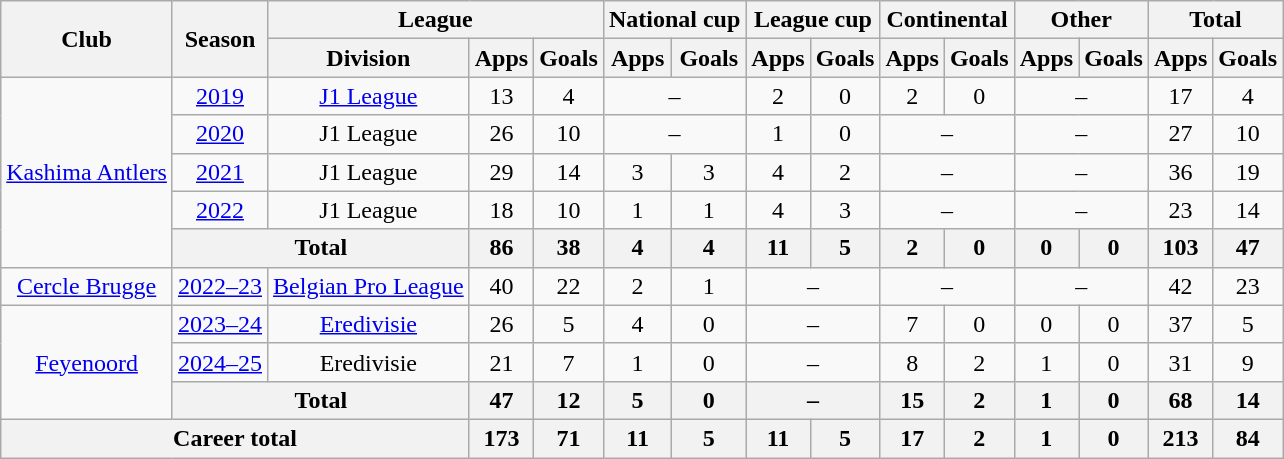<table class="wikitable" style="text-align: center">
<tr>
<th rowspan="2">Club</th>
<th rowspan="2">Season</th>
<th colspan="3">League</th>
<th colspan="2">National cup</th>
<th colspan="2">League cup</th>
<th colspan="2">Continental</th>
<th colspan="2">Other</th>
<th colspan="2">Total</th>
</tr>
<tr>
<th>Division</th>
<th>Apps</th>
<th>Goals</th>
<th>Apps</th>
<th>Goals</th>
<th>Apps</th>
<th>Goals</th>
<th>Apps</th>
<th>Goals</th>
<th>Apps</th>
<th>Goals</th>
<th>Apps</th>
<th>Goals</th>
</tr>
<tr>
<td rowspan="5"><a href='#'>Kashima Antlers</a></td>
<td><a href='#'>2019</a></td>
<td><a href='#'>J1 League</a></td>
<td>13</td>
<td>4</td>
<td colspan="2">–</td>
<td>2</td>
<td>0</td>
<td>2</td>
<td>0</td>
<td colspan="2">–</td>
<td>17</td>
<td>4</td>
</tr>
<tr>
<td><a href='#'>2020</a></td>
<td>J1 League</td>
<td>26</td>
<td>10</td>
<td colspan="2">–</td>
<td>1</td>
<td>0</td>
<td colspan="2">–</td>
<td colspan="2">–</td>
<td>27</td>
<td>10</td>
</tr>
<tr>
<td><a href='#'>2021</a></td>
<td>J1 League</td>
<td>29</td>
<td>14</td>
<td>3</td>
<td>3</td>
<td>4</td>
<td>2</td>
<td colspan="2">–</td>
<td colspan="2">–</td>
<td>36</td>
<td>19</td>
</tr>
<tr>
<td><a href='#'>2022</a></td>
<td>J1 League</td>
<td>18</td>
<td>10</td>
<td>1</td>
<td>1</td>
<td>4</td>
<td>3</td>
<td colspan="2">–</td>
<td colspan="2">–</td>
<td>23</td>
<td>14</td>
</tr>
<tr>
<th colspan="2">Total</th>
<th>86</th>
<th>38</th>
<th>4</th>
<th>4</th>
<th>11</th>
<th>5</th>
<th>2</th>
<th>0</th>
<th>0</th>
<th>0</th>
<th>103</th>
<th>47</th>
</tr>
<tr>
<td><a href='#'>Cercle Brugge</a></td>
<td><a href='#'>2022–23</a></td>
<td><a href='#'>Belgian Pro League</a></td>
<td>40</td>
<td>22</td>
<td>2</td>
<td>1</td>
<td colspan="2">–</td>
<td colspan="2">–</td>
<td colspan="2">–</td>
<td>42</td>
<td>23</td>
</tr>
<tr>
<td rowspan="3"><a href='#'>Feyenoord</a></td>
<td><a href='#'>2023–24</a></td>
<td><a href='#'>Eredivisie</a></td>
<td>26</td>
<td>5</td>
<td>4</td>
<td>0</td>
<td colspan="2">–</td>
<td>7</td>
<td>0</td>
<td>0</td>
<td>0</td>
<td>37</td>
<td>5</td>
</tr>
<tr>
<td><a href='#'>2024–25</a></td>
<td>Eredivisie</td>
<td>21</td>
<td>7</td>
<td>1</td>
<td>0</td>
<td colspan="2">–</td>
<td>8</td>
<td>2</td>
<td>1</td>
<td>0</td>
<td>31</td>
<td>9</td>
</tr>
<tr>
<th colspan="2">Total</th>
<th>47</th>
<th>12</th>
<th>5</th>
<th>0</th>
<th colspan="2">–</th>
<th>15</th>
<th>2</th>
<th>1</th>
<th>0</th>
<th>68</th>
<th>14</th>
</tr>
<tr>
<th colspan="3">Career total</th>
<th>173</th>
<th>71</th>
<th>11</th>
<th>5</th>
<th>11</th>
<th>5</th>
<th>17</th>
<th>2</th>
<th>1</th>
<th>0</th>
<th>213</th>
<th>84</th>
</tr>
</table>
